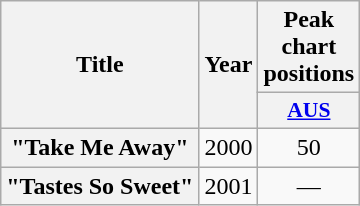<table class="wikitable plainrowheaders" style="text-align:center;">
<tr>
<th scope="col" rowspan="2">Title</th>
<th scope="col" rowspan="2">Year</th>
<th scope="col" colspan="1">Peak chart positions</th>
</tr>
<tr>
<th scope="col" style="width:3em;font-size:90%;"><a href='#'>AUS</a><br></th>
</tr>
<tr>
<th scope="row">"Take Me Away"</th>
<td>2000</td>
<td>50</td>
</tr>
<tr>
<th scope="row">"Tastes So Sweet"</th>
<td>2001</td>
<td>—</td>
</tr>
</table>
